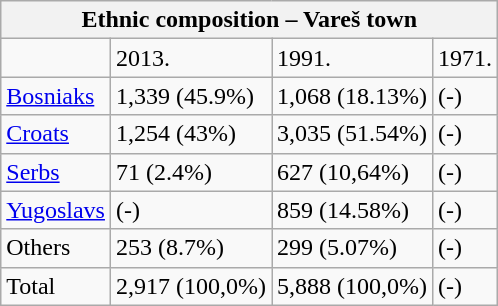<table class="wikitable">
<tr>
<th colspan="8">Ethnic composition – Vareš town</th>
</tr>
<tr>
<td></td>
<td>2013.</td>
<td>1991.</td>
<td>1971.</td>
</tr>
<tr>
<td><a href='#'>Bosniaks</a></td>
<td>1,339 (45.9%)</td>
<td>1,068 (18.13%)</td>
<td>(-)</td>
</tr>
<tr>
<td><a href='#'>Croats</a></td>
<td>1,254 (43%)</td>
<td>3,035 (51.54%)</td>
<td>(-)</td>
</tr>
<tr>
<td><a href='#'>Serbs</a></td>
<td>71 (2.4%)</td>
<td>627 (10,64%)</td>
<td>(-)</td>
</tr>
<tr>
<td><a href='#'>Yugoslavs</a></td>
<td>(-)</td>
<td>859 (14.58%)</td>
<td>(-)</td>
</tr>
<tr>
<td>Others</td>
<td>253 (8.7%)</td>
<td>299 (5.07%)</td>
<td>(-)</td>
</tr>
<tr>
<td>Total</td>
<td>2,917 (100,0%)</td>
<td>5,888 (100,0%)</td>
<td>(-)</td>
</tr>
</table>
